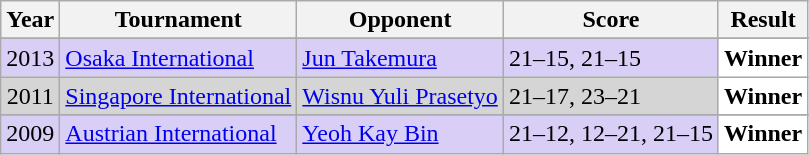<table class="sortable wikitable" style=font-size: 90%;">
<tr>
<th>Year</th>
<th>Tournament</th>
<th>Opponent</th>
<th>Score</th>
<th>Result</th>
</tr>
<tr>
</tr>
<tr style="background:#D8CEF6">
<td align="center">2013</td>
<td align="left"><a href='#'>Osaka International</a></td>
<td align="left"> <a href='#'>Jun Takemura</a></td>
<td align="left">21–15, 21–15</td>
<td style="text-align:left; background:white"> <strong>Winner</strong></td>
</tr>
<tr style="background:#D5D5D5">
<td align="center">2011</td>
<td align="left"><a href='#'>Singapore International</a></td>
<td align="left"> <a href='#'>Wisnu Yuli Prasetyo</a></td>
<td align="left">21–17, 23–21</td>
<td style="text-align:left; background:white"> <strong>Winner</strong></td>
</tr>
<tr>
</tr>
<tr style="background:#D8CEF6">
<td align="center">2009</td>
<td align="left"><a href='#'>Austrian International</a></td>
<td align="left"> <a href='#'>Yeoh Kay Bin</a></td>
<td align="left">21–12, 12–21, 21–15</td>
<td style="text-align:left; background:white"> <strong>Winner</strong></td>
</tr>
</table>
